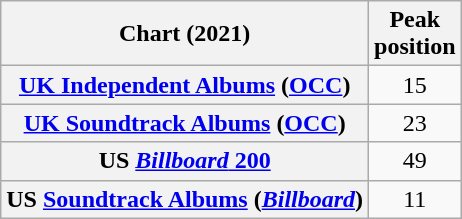<table class="wikitable sortable plainrowheaders" style="text-align:center;">
<tr>
<th scope="col">Chart (2021)</th>
<th scope="col">Peak<br>position</th>
</tr>
<tr>
<th scope="row"><a href='#'>UK Independent Albums</a> (<a href='#'>OCC</a>)</th>
<td>15</td>
</tr>
<tr>
<th scope="row"><a href='#'>UK Soundtrack Albums</a> (<a href='#'>OCC</a>)</th>
<td>23</td>
</tr>
<tr>
<th scope="row">US <a href='#'><em>Billboard</em> 200</a></th>
<td>49</td>
</tr>
<tr>
<th scope="row">US <a href='#'>Soundtrack Albums</a> (<a href='#'><em>Billboard</em></a>)</th>
<td>11</td>
</tr>
</table>
